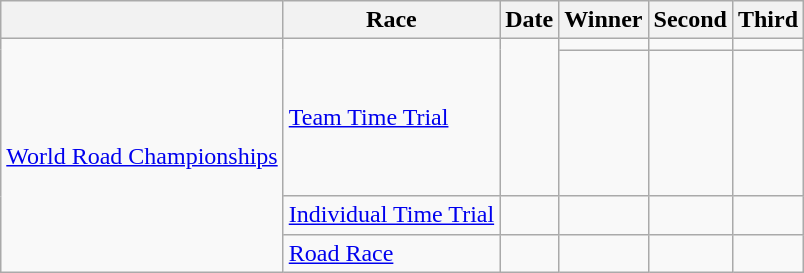<table class="wikitable sortable">
<tr>
<th></th>
<th>Race</th>
<th>Date</th>
<th>Winner</th>
<th>Second</th>
<th>Third</th>
</tr>
<tr>
<td rowspan=4><a href='#'>World Road Championships</a></td>
<td rowspan=2><a href='#'>Team Time Trial</a></td>
<td rowspan=2></td>
<td> </td>
<td> </td>
<td> </td>
</tr>
<tr>
<td><br><br><br><br><br></td>
<td><br><br><br><br><br></td>
<td><br><br><br><br><br></td>
</tr>
<tr>
<td><a href='#'>Individual Time Trial</a></td>
<td></td>
<td></td>
<td></td>
<td></td>
</tr>
<tr>
<td><a href='#'>Road Race</a></td>
<td></td>
<td></td>
<td></td>
<td></td>
</tr>
</table>
